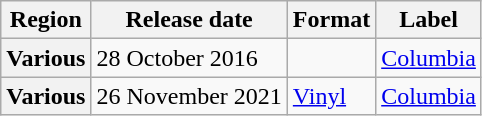<table class="wikitable plainrowheaders">
<tr>
<th>Region</th>
<th>Release date</th>
<th>Format</th>
<th>Label</th>
</tr>
<tr>
<th scope="row">Various</th>
<td>28 October 2016</td>
<td></td>
<td><a href='#'>Columbia</a></td>
</tr>
<tr>
<th scope="row">Various</th>
<td>26 November 2021</td>
<td {{hlist><a href='#'>Vinyl</a></td>
<td><a href='#'>Columbia</a></td>
</tr>
</table>
